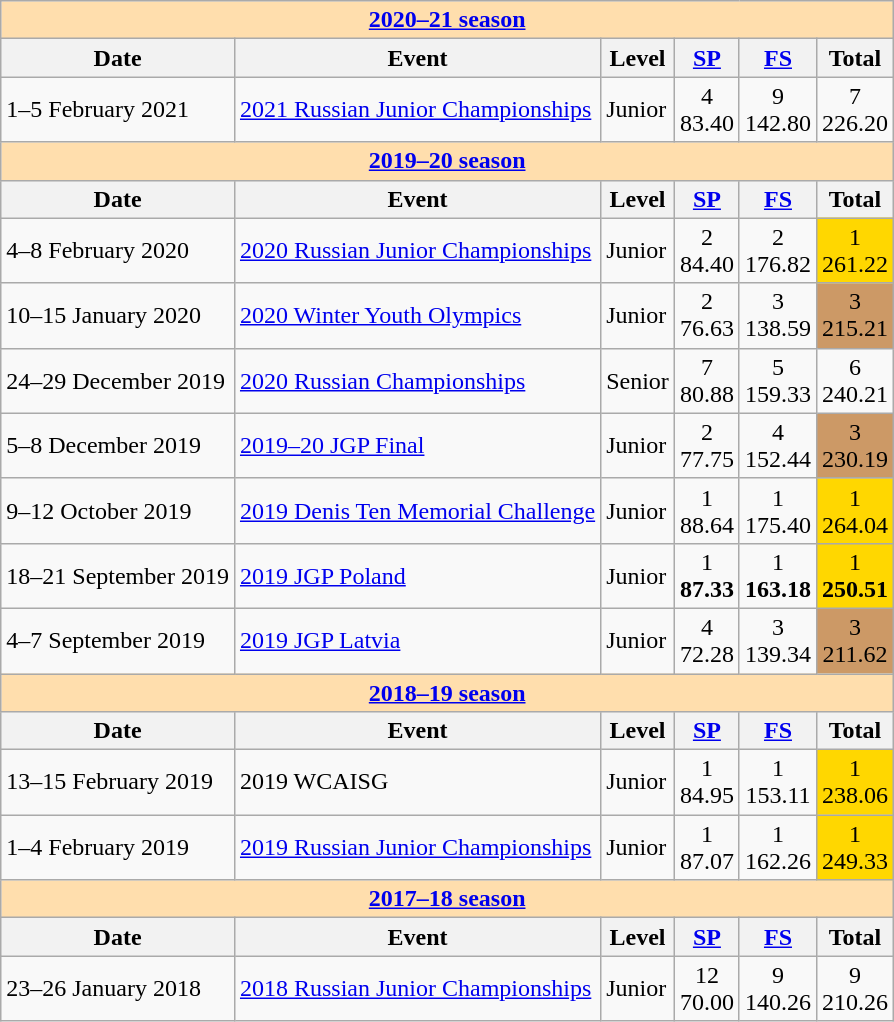<table class="wikitable">
<tr>
<td style="background-color: #ffdead; " colspan=6 align=center><a href='#'><strong>2020–21 season</strong></a></td>
</tr>
<tr>
<th>Date</th>
<th>Event</th>
<th>Level</th>
<th><a href='#'>SP</a></th>
<th><a href='#'>FS</a></th>
<th>Total</th>
</tr>
<tr>
<td>1–5 February 2021</td>
<td><a href='#'>2021 Russian Junior Championships</a></td>
<td>Junior</td>
<td align=center>4 <br> 83.40</td>
<td align=center>9 <br> 142.80</td>
<td align=center>7 <br> 226.20</td>
</tr>
<tr>
<td style="background-color: #ffdead; " colspan=6 align=center><a href='#'><strong>2019–20 season</strong></a></td>
</tr>
<tr>
<th>Date</th>
<th>Event</th>
<th>Level</th>
<th><a href='#'>SP</a></th>
<th><a href='#'>FS</a></th>
<th>Total</th>
</tr>
<tr>
<td>4–8 February 2020</td>
<td><a href='#'>2020 Russian Junior Championships</a></td>
<td>Junior</td>
<td align=center>2 <br> 84.40</td>
<td align=center>2 <br> 176.82</td>
<td align=center bgcolor=gold>1 <br> 261.22</td>
</tr>
<tr>
<td>10–15 January 2020</td>
<td><a href='#'>2020 Winter Youth Olympics</a></td>
<td>Junior</td>
<td align=center>2 <br> 76.63</td>
<td align=center>3 <br> 138.59</td>
<td align=center bgcolor=cc9966>3 <br> 215.21</td>
</tr>
<tr>
<td>24–29 December 2019</td>
<td><a href='#'>2020 Russian Championships</a></td>
<td>Senior</td>
<td align=center>7 <br> 80.88</td>
<td align=center>5 <br> 159.33</td>
<td align=center>6 <br> 240.21</td>
</tr>
<tr>
<td>5–8 December 2019</td>
<td><a href='#'>2019–20 JGP Final</a></td>
<td>Junior</td>
<td align=center>2 <br> 77.75</td>
<td align=center>4 <br> 152.44</td>
<td align=center bgcolor=cc9966>3 <br> 230.19</td>
</tr>
<tr>
<td>9–12 October 2019</td>
<td><a href='#'>2019 Denis Ten Memorial Challenge</a></td>
<td>Junior</td>
<td align=center>1 <br> 88.64</td>
<td align=center>1 <br> 175.40</td>
<td align=center bgcolor=gold>1 <br> 264.04</td>
</tr>
<tr>
<td>18–21 September 2019</td>
<td><a href='#'>2019 JGP Poland</a></td>
<td>Junior</td>
<td align=center>1 <br> <strong>87.33</strong></td>
<td align=center>1 <br> <strong>163.18</strong></td>
<td align=center bgcolor=gold>1 <br> <strong>250.51</strong></td>
</tr>
<tr>
<td>4–7 September 2019</td>
<td><a href='#'>2019 JGP Latvia</a></td>
<td>Junior</td>
<td align=center>4 <br> 72.28</td>
<td align=center>3 <br> 139.34</td>
<td align=center bgcolor=cc9966>3 <br> 211.62</td>
</tr>
<tr>
<td style="background-color: #ffdead; " colspan=6 align=center><a href='#'><strong>2018–19 season</strong></a></td>
</tr>
<tr>
<th>Date</th>
<th>Event</th>
<th>Level</th>
<th><a href='#'>SP</a></th>
<th><a href='#'>FS</a></th>
<th>Total</th>
</tr>
<tr>
<td>13–15 February 2019</td>
<td>2019 WCAISG</td>
<td>Junior</td>
<td align=center>1 <br> 84.95</td>
<td align=center>1 <br> 153.11</td>
<td align=center bgcolor=gold>1 <br> 238.06</td>
</tr>
<tr>
<td>1–4 February 2019</td>
<td><a href='#'>2019 Russian Junior Championships</a></td>
<td>Junior</td>
<td align=center>1 <br> 87.07</td>
<td align=center>1 <br> 162.26</td>
<td align=center bgcolor=gold>1 <br> 249.33</td>
</tr>
<tr>
<td style="background-color: #ffdead; " colspan=6 align=center><a href='#'><strong>2017–18 season</strong></a></td>
</tr>
<tr>
<th>Date</th>
<th>Event</th>
<th>Level</th>
<th><a href='#'>SP</a></th>
<th><a href='#'>FS</a></th>
<th>Total</th>
</tr>
<tr>
<td>23–26 January 2018</td>
<td><a href='#'>2018 Russian Junior Championships</a></td>
<td>Junior</td>
<td align=center>12 <br> 70.00</td>
<td align=center>9 <br> 140.26</td>
<td align=center>9 <br> 210.26</td>
</tr>
</table>
